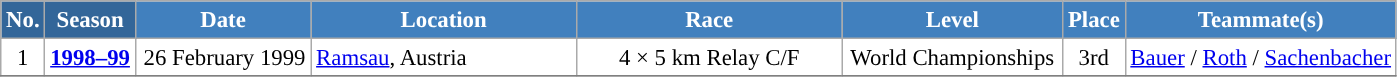<table class="wikitable sortable" style="font-size:95%; text-align:center; border:grey solid 1px; border-collapse:collapse; background:#ffffff;">
<tr style="background:#efefef;">
<th style="background-color:#369; color:white;">No.</th>
<th style="background-color:#369; color:white;">Season</th>
<th style="background-color:#4180be; color:white; width:110px;">Date</th>
<th style="background-color:#4180be; color:white; width:170px;">Location</th>
<th style="background-color:#4180be; color:white; width:170px;">Race</th>
<th style="background-color:#4180be; color:white; width:140px;">Level</th>
<th style="background-color:#4180be; color:white;">Place</th>
<th style="background-color:#4180be; color:white;">Teammate(s)</th>
</tr>
<tr>
<td align=center>1</td>
<td rowspan=1 align=center><strong><a href='#'>1998–99</a></strong></td>
<td align=right>26 February 1999</td>
<td align=left> <a href='#'>Ramsau</a>, Austria</td>
<td>4 × 5 km Relay C/F</td>
<td>World Championships</td>
<td>3rd</td>
<td><a href='#'>Bauer</a> / <a href='#'>Roth</a> / <a href='#'>Sachenbacher</a></td>
</tr>
<tr>
</tr>
</table>
